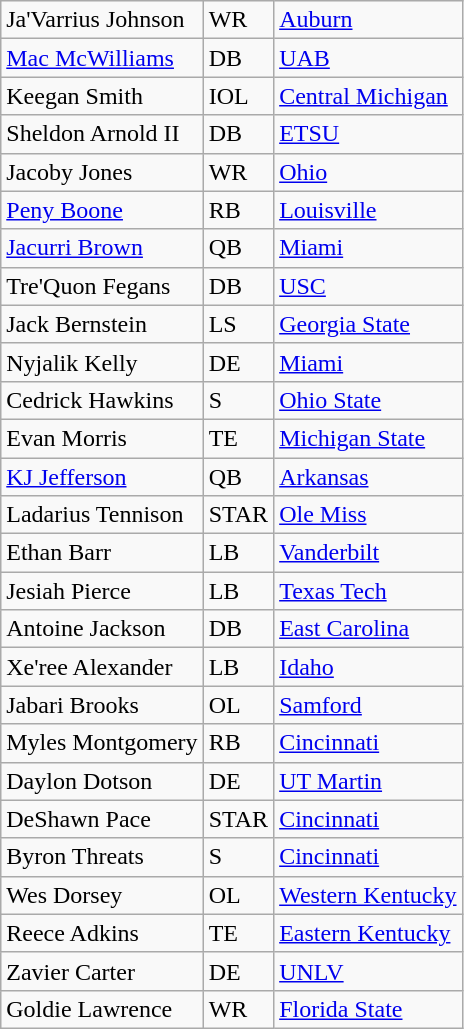<table class="wikitable">
<tr>
<td>Ja'Varrius Johnson</td>
<td>WR</td>
<td><a href='#'>Auburn</a></td>
</tr>
<tr>
<td><a href='#'>Mac McWilliams</a></td>
<td>DB</td>
<td><a href='#'>UAB</a></td>
</tr>
<tr>
<td>Keegan Smith</td>
<td>IOL</td>
<td><a href='#'>Central Michigan</a></td>
</tr>
<tr>
<td>Sheldon Arnold II</td>
<td>DB</td>
<td><a href='#'>ETSU</a></td>
</tr>
<tr>
<td>Jacoby Jones</td>
<td>WR</td>
<td><a href='#'>Ohio</a></td>
</tr>
<tr>
<td><a href='#'>Peny Boone</a></td>
<td>RB</td>
<td><a href='#'>Louisville</a></td>
</tr>
<tr>
<td><a href='#'>Jacurri Brown</a></td>
<td>QB</td>
<td><a href='#'>Miami</a></td>
</tr>
<tr>
<td>Tre'Quon Fegans</td>
<td>DB</td>
<td><a href='#'>USC</a></td>
</tr>
<tr>
<td>Jack Bernstein</td>
<td>LS</td>
<td><a href='#'>Georgia State</a></td>
</tr>
<tr>
<td>Nyjalik Kelly</td>
<td>DE</td>
<td><a href='#'>Miami</a></td>
</tr>
<tr>
<td>Cedrick Hawkins</td>
<td>S</td>
<td><a href='#'>Ohio State</a></td>
</tr>
<tr>
<td>Evan Morris</td>
<td>TE</td>
<td><a href='#'>Michigan State</a></td>
</tr>
<tr>
<td><a href='#'>KJ Jefferson</a></td>
<td>QB</td>
<td><a href='#'>Arkansas</a></td>
</tr>
<tr>
<td>Ladarius Tennison</td>
<td>STAR</td>
<td><a href='#'>Ole Miss</a></td>
</tr>
<tr>
<td>Ethan Barr</td>
<td>LB</td>
<td><a href='#'>Vanderbilt</a></td>
</tr>
<tr>
<td>Jesiah Pierce</td>
<td>LB</td>
<td><a href='#'>Texas Tech</a></td>
</tr>
<tr>
<td>Antoine Jackson</td>
<td>DB</td>
<td><a href='#'>East Carolina</a></td>
</tr>
<tr>
<td>Xe'ree Alexander</td>
<td>LB</td>
<td><a href='#'>Idaho</a></td>
</tr>
<tr>
<td>Jabari Brooks</td>
<td>OL</td>
<td><a href='#'>Samford</a></td>
</tr>
<tr>
<td>Myles Montgomery</td>
<td>RB</td>
<td><a href='#'>Cincinnati</a></td>
</tr>
<tr>
<td>Daylon Dotson</td>
<td>DE</td>
<td><a href='#'>UT Martin</a></td>
</tr>
<tr>
<td>DeShawn Pace</td>
<td>STAR</td>
<td><a href='#'>Cincinnati</a></td>
</tr>
<tr>
<td>Byron Threats</td>
<td>S</td>
<td><a href='#'>Cincinnati</a></td>
</tr>
<tr>
<td>Wes Dorsey</td>
<td>OL</td>
<td><a href='#'>Western Kentucky</a></td>
</tr>
<tr>
<td>Reece Adkins</td>
<td>TE</td>
<td><a href='#'>Eastern Kentucky</a></td>
</tr>
<tr>
<td>Zavier Carter</td>
<td>DE</td>
<td><a href='#'>UNLV</a></td>
</tr>
<tr>
<td>Goldie Lawrence</td>
<td>WR</td>
<td><a href='#'>Florida State</a></td>
</tr>
</table>
